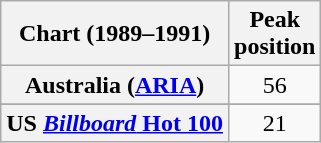<table class="wikitable sortable plainrowheaders" style="text-align:center">
<tr>
<th scope="col">Chart (1989–1991)</th>
<th scope="col">Peak<br>position</th>
</tr>
<tr>
<th scope="row">Australia (<a href='#'>ARIA</a>)</th>
<td>56</td>
</tr>
<tr>
</tr>
<tr>
<th scope="row">US <a href='#'><em>Billboard</em> Hot 100</a></th>
<td>21</td>
</tr>
</table>
